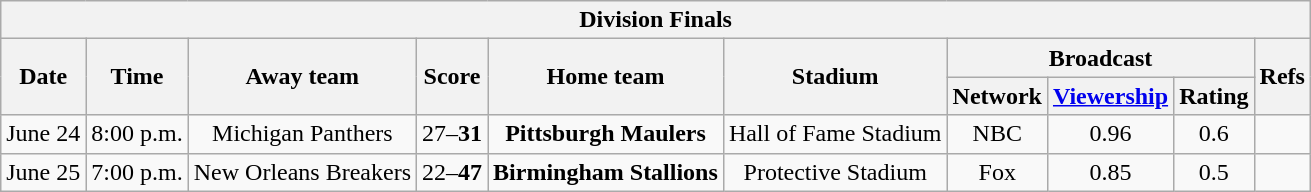<table class="wikitable" style="text-align:center;">
<tr>
<th colspan="10">Division Finals</th>
</tr>
<tr>
<th rowspan="2">Date</th>
<th rowspan="2">Time<br></th>
<th rowspan="2">Away team</th>
<th rowspan="2">Score</th>
<th rowspan="2">Home team</th>
<th rowspan="2">Stadium</th>
<th colspan="3">Broadcast</th>
<th rowspan="2">Refs</th>
</tr>
<tr>
<th>Network</th>
<th><a href='#'>Viewership</a><br></th>
<th>Rating<br></th>
</tr>
<tr>
<td>June 24</td>
<td>8:00 p.m.</td>
<td>Michigan Panthers</td>
<td>27–<strong>31 </strong></td>
<td><strong>Pittsburgh Maulers</strong></td>
<td>Hall of Fame Stadium</td>
<td>NBC</td>
<td>0.96</td>
<td>0.6</td>
<td></td>
</tr>
<tr>
<td>June 25</td>
<td>7:00 p.m.</td>
<td>New Orleans Breakers</td>
<td>22–<strong>47</strong></td>
<td><strong>Birmingham Stallions</strong></td>
<td>Protective Stadium</td>
<td>Fox</td>
<td>0.85</td>
<td>0.5</td>
<td></td>
</tr>
</table>
